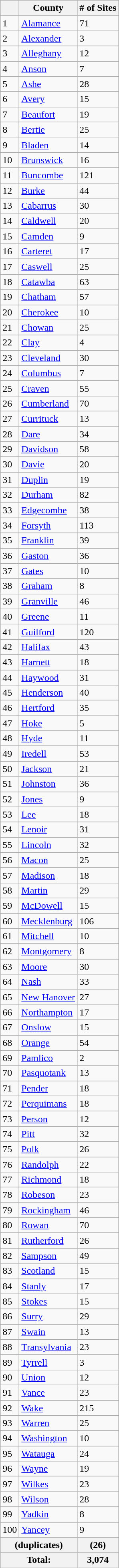<table class="wikitable sortable">
<tr>
<th></th>
<th><strong>County</strong></th>
<th><strong># of Sites</strong></th>
</tr>
<tr>
<td>1</td>
<td><a href='#'>Alamance</a></td>
<td>71</td>
</tr>
<tr>
<td>2</td>
<td><a href='#'>Alexander</a></td>
<td>3</td>
</tr>
<tr>
<td>3</td>
<td><a href='#'>Alleghany</a></td>
<td>12</td>
</tr>
<tr>
<td>4</td>
<td><a href='#'>Anson</a></td>
<td>7</td>
</tr>
<tr>
<td>5</td>
<td><a href='#'>Ashe</a></td>
<td>28</td>
</tr>
<tr>
<td>6</td>
<td><a href='#'>Avery</a></td>
<td>15</td>
</tr>
<tr>
<td>7</td>
<td><a href='#'>Beaufort</a></td>
<td>19</td>
</tr>
<tr>
<td>8</td>
<td><a href='#'>Bertie</a></td>
<td>25</td>
</tr>
<tr>
<td>9</td>
<td><a href='#'>Bladen</a></td>
<td>14</td>
</tr>
<tr>
<td>10</td>
<td><a href='#'>Brunswick</a></td>
<td>16</td>
</tr>
<tr>
<td>11</td>
<td><a href='#'>Buncombe</a></td>
<td>121</td>
</tr>
<tr>
<td>12</td>
<td><a href='#'>Burke</a></td>
<td>44</td>
</tr>
<tr>
<td>13</td>
<td><a href='#'>Cabarrus</a></td>
<td>30</td>
</tr>
<tr>
<td>14</td>
<td><a href='#'>Caldwell</a></td>
<td>20</td>
</tr>
<tr>
<td>15</td>
<td><a href='#'>Camden</a></td>
<td>9</td>
</tr>
<tr>
<td>16</td>
<td><a href='#'>Carteret</a></td>
<td>17</td>
</tr>
<tr>
<td>17</td>
<td><a href='#'>Caswell</a></td>
<td>25</td>
</tr>
<tr>
<td>18</td>
<td><a href='#'>Catawba</a></td>
<td>63</td>
</tr>
<tr>
<td>19</td>
<td><a href='#'>Chatham</a></td>
<td>57</td>
</tr>
<tr>
<td>20</td>
<td><a href='#'>Cherokee</a></td>
<td>10</td>
</tr>
<tr>
<td>21</td>
<td><a href='#'>Chowan</a></td>
<td>25</td>
</tr>
<tr>
<td>22</td>
<td><a href='#'>Clay</a></td>
<td>4</td>
</tr>
<tr>
<td>23</td>
<td><a href='#'>Cleveland</a></td>
<td>30</td>
</tr>
<tr>
<td>24</td>
<td><a href='#'>Columbus</a></td>
<td>7</td>
</tr>
<tr>
<td>25</td>
<td><a href='#'>Craven</a></td>
<td>55</td>
</tr>
<tr>
<td>26</td>
<td><a href='#'>Cumberland</a></td>
<td>70</td>
</tr>
<tr>
<td>27</td>
<td><a href='#'>Currituck</a></td>
<td>13</td>
</tr>
<tr>
<td>28</td>
<td><a href='#'>Dare</a></td>
<td>34</td>
</tr>
<tr>
<td>29</td>
<td><a href='#'>Davidson</a></td>
<td>58</td>
</tr>
<tr>
<td>30</td>
<td><a href='#'>Davie</a></td>
<td>20</td>
</tr>
<tr>
<td>31</td>
<td><a href='#'>Duplin</a></td>
<td>19</td>
</tr>
<tr>
<td>32</td>
<td><a href='#'>Durham</a></td>
<td>82</td>
</tr>
<tr>
<td>33</td>
<td><a href='#'>Edgecombe</a></td>
<td>38</td>
</tr>
<tr>
<td>34</td>
<td><a href='#'>Forsyth</a></td>
<td>113</td>
</tr>
<tr>
<td>35</td>
<td><a href='#'>Franklin</a></td>
<td>39</td>
</tr>
<tr>
<td>36</td>
<td><a href='#'>Gaston</a></td>
<td>36</td>
</tr>
<tr>
<td>37</td>
<td><a href='#'>Gates</a></td>
<td>10</td>
</tr>
<tr>
<td>38</td>
<td><a href='#'>Graham</a></td>
<td>8</td>
</tr>
<tr>
<td>39</td>
<td><a href='#'>Granville</a></td>
<td>46</td>
</tr>
<tr>
<td>40</td>
<td><a href='#'>Greene</a></td>
<td>11</td>
</tr>
<tr>
<td>41</td>
<td><a href='#'>Guilford</a></td>
<td>120</td>
</tr>
<tr>
<td>42</td>
<td><a href='#'>Halifax</a></td>
<td>43</td>
</tr>
<tr>
<td>43</td>
<td><a href='#'>Harnett</a></td>
<td>18</td>
</tr>
<tr>
<td>44</td>
<td><a href='#'>Haywood</a></td>
<td>31</td>
</tr>
<tr>
<td>45</td>
<td><a href='#'>Henderson</a></td>
<td>40</td>
</tr>
<tr>
<td>46</td>
<td><a href='#'>Hertford</a></td>
<td>35</td>
</tr>
<tr>
<td>47</td>
<td><a href='#'>Hoke</a></td>
<td>5</td>
</tr>
<tr>
<td>48</td>
<td><a href='#'>Hyde</a></td>
<td>11</td>
</tr>
<tr>
<td>49</td>
<td><a href='#'>Iredell</a></td>
<td>53</td>
</tr>
<tr>
<td>50</td>
<td><a href='#'>Jackson</a></td>
<td>21</td>
</tr>
<tr>
<td>51</td>
<td><a href='#'>Johnston</a></td>
<td>36</td>
</tr>
<tr>
<td>52</td>
<td><a href='#'>Jones</a></td>
<td>9</td>
</tr>
<tr>
<td>53</td>
<td><a href='#'>Lee</a></td>
<td>18</td>
</tr>
<tr>
<td>54</td>
<td><a href='#'>Lenoir</a></td>
<td>31</td>
</tr>
<tr>
<td>55</td>
<td><a href='#'>Lincoln</a></td>
<td>32</td>
</tr>
<tr>
<td>56</td>
<td><a href='#'>Macon</a></td>
<td>25</td>
</tr>
<tr>
<td>57</td>
<td><a href='#'>Madison</a></td>
<td>18</td>
</tr>
<tr>
<td>58</td>
<td><a href='#'>Martin</a></td>
<td>29</td>
</tr>
<tr>
<td>59</td>
<td><a href='#'>McDowell</a></td>
<td>15</td>
</tr>
<tr>
<td>60</td>
<td><a href='#'>Mecklenburg</a></td>
<td>106</td>
</tr>
<tr>
<td>61</td>
<td><a href='#'>Mitchell</a></td>
<td>10</td>
</tr>
<tr>
<td>62</td>
<td><a href='#'>Montgomery</a></td>
<td>8</td>
</tr>
<tr>
<td>63</td>
<td><a href='#'>Moore</a></td>
<td>30</td>
</tr>
<tr>
<td>64</td>
<td><a href='#'>Nash</a></td>
<td>33</td>
</tr>
<tr>
<td>65</td>
<td><a href='#'>New Hanover</a></td>
<td>27</td>
</tr>
<tr>
<td>66</td>
<td><a href='#'>Northampton</a></td>
<td>17</td>
</tr>
<tr>
<td>67</td>
<td><a href='#'>Onslow</a></td>
<td>15</td>
</tr>
<tr>
<td>68</td>
<td><a href='#'>Orange</a></td>
<td>54</td>
</tr>
<tr>
<td>69</td>
<td><a href='#'>Pamlico</a></td>
<td>2</td>
</tr>
<tr>
<td>70</td>
<td><a href='#'>Pasquotank</a></td>
<td>13</td>
</tr>
<tr>
<td>71</td>
<td><a href='#'>Pender</a></td>
<td>18</td>
</tr>
<tr>
<td>72</td>
<td><a href='#'>Perquimans</a></td>
<td>18</td>
</tr>
<tr>
<td>73</td>
<td><a href='#'>Person</a></td>
<td>12</td>
</tr>
<tr>
<td>74</td>
<td><a href='#'>Pitt</a></td>
<td>32</td>
</tr>
<tr>
<td>75</td>
<td><a href='#'>Polk</a></td>
<td>26</td>
</tr>
<tr>
<td>76</td>
<td><a href='#'>Randolph</a></td>
<td>22</td>
</tr>
<tr>
<td>77</td>
<td><a href='#'>Richmond</a></td>
<td>18</td>
</tr>
<tr>
<td>78</td>
<td><a href='#'>Robeson</a></td>
<td>23</td>
</tr>
<tr>
<td>79</td>
<td><a href='#'>Rockingham</a></td>
<td>46</td>
</tr>
<tr>
<td>80</td>
<td><a href='#'>Rowan</a></td>
<td>70</td>
</tr>
<tr>
<td>81</td>
<td><a href='#'>Rutherford</a></td>
<td>26</td>
</tr>
<tr>
<td>82</td>
<td><a href='#'>Sampson</a></td>
<td>49</td>
</tr>
<tr>
<td>83</td>
<td><a href='#'>Scotland</a></td>
<td>15</td>
</tr>
<tr>
<td>84</td>
<td><a href='#'>Stanly</a></td>
<td>17</td>
</tr>
<tr>
<td>85</td>
<td><a href='#'>Stokes</a></td>
<td>15</td>
</tr>
<tr>
<td>86</td>
<td><a href='#'>Surry</a></td>
<td>29</td>
</tr>
<tr>
<td>87</td>
<td><a href='#'>Swain</a></td>
<td>13</td>
</tr>
<tr>
<td>88</td>
<td><a href='#'>Transylvania</a></td>
<td>23</td>
</tr>
<tr>
<td>89</td>
<td><a href='#'>Tyrrell</a></td>
<td>3</td>
</tr>
<tr>
<td>90</td>
<td><a href='#'>Union</a></td>
<td>12</td>
</tr>
<tr>
<td>91</td>
<td><a href='#'>Vance</a></td>
<td>23</td>
</tr>
<tr>
<td>92</td>
<td><a href='#'>Wake</a></td>
<td>215</td>
</tr>
<tr>
<td>93</td>
<td><a href='#'>Warren</a></td>
<td>25</td>
</tr>
<tr>
<td>94</td>
<td><a href='#'>Washington</a></td>
<td>10</td>
</tr>
<tr>
<td>95</td>
<td><a href='#'>Watauga</a></td>
<td>24</td>
</tr>
<tr>
<td>96</td>
<td><a href='#'>Wayne</a></td>
<td>19</td>
</tr>
<tr>
<td>97</td>
<td><a href='#'>Wilkes</a></td>
<td>23</td>
</tr>
<tr>
<td>98</td>
<td><a href='#'>Wilson</a></td>
<td>28</td>
</tr>
<tr>
<td>99</td>
<td><a href='#'>Yadkin</a></td>
<td>8</td>
</tr>
<tr>
<td>100</td>
<td><a href='#'>Yancey</a></td>
<td>9</td>
</tr>
<tr class="sortbottom">
<th colspan="2">(duplicates)</th>
<th>(26)</th>
</tr>
<tr class="sortbottom">
<th colspan="2">Total:</th>
<th>3,074</th>
</tr>
</table>
